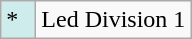<table class="wikitable">
<tr>
<td style="background:#CFECEC; width:1em">*</td>
<td>Led Division 1</td>
</tr>
</table>
